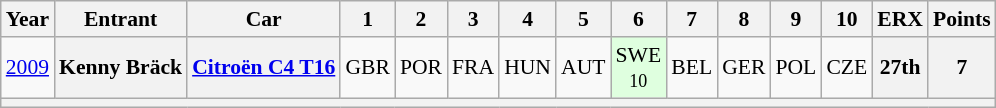<table class="wikitable" style="text-align:center; font-size:90%;">
<tr valign="top">
<th>Year</th>
<th>Entrant</th>
<th>Car</th>
<th>1</th>
<th>2</th>
<th>3</th>
<th>4</th>
<th>5</th>
<th>6</th>
<th>7</th>
<th>8</th>
<th>9</th>
<th>10</th>
<th>ERX</th>
<th>Points</th>
</tr>
<tr>
<td><a href='#'>2009</a></td>
<th>Kenny Bräck</th>
<th><a href='#'>Citroën C4 T16</a></th>
<td>GBR<br><small></small></td>
<td>POR<br><small></small></td>
<td>FRA<br><small></small></td>
<td>HUN<br><small></small></td>
<td>AUT<br><small></small></td>
<td style="background:#DFFFDF;">SWE<br><small>10</small></td>
<td>BEL<br><small></small></td>
<td>GER<br><small></small></td>
<td>POL<br><small></small></td>
<td>CZE<br><small></small></td>
<th>27th</th>
<th>7</th>
</tr>
<tr>
<th colspan="15"></th>
</tr>
</table>
